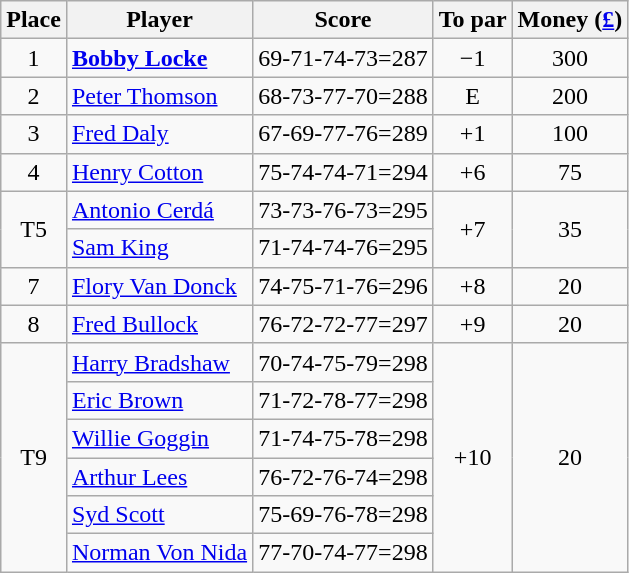<table class="wikitable">
<tr>
<th>Place</th>
<th>Player</th>
<th>Score</th>
<th>To par</th>
<th>Money (<a href='#'>£</a>)</th>
</tr>
<tr>
<td align="center">1</td>
<td> <strong><a href='#'>Bobby Locke</a></strong></td>
<td>69-71-74-73=287</td>
<td align="center">−1</td>
<td align=center>300</td>
</tr>
<tr>
<td align="center">2</td>
<td> <a href='#'>Peter Thomson</a></td>
<td>68-73-77-70=288</td>
<td align="center">E</td>
<td align=center>200</td>
</tr>
<tr>
<td align="center">3</td>
<td> <a href='#'>Fred Daly</a></td>
<td>67-69-77-76=289</td>
<td align="center">+1</td>
<td align=center>100</td>
</tr>
<tr>
<td align="center">4</td>
<td> <a href='#'>Henry Cotton</a></td>
<td>75-74-74-71=294</td>
<td align="center">+6</td>
<td align=center>75</td>
</tr>
<tr>
<td rowspan=2 align="center">T5</td>
<td> <a href='#'>Antonio Cerdá</a></td>
<td>73-73-76-73=295</td>
<td rowspan=2 align="center">+7</td>
<td rowspan=2 align=center>35</td>
</tr>
<tr>
<td> <a href='#'>Sam King</a></td>
<td>71-74-74-76=295</td>
</tr>
<tr>
<td align="center">7</td>
<td> <a href='#'>Flory Van Donck</a></td>
<td>74-75-71-76=296</td>
<td align="center">+8</td>
<td align=center>20</td>
</tr>
<tr>
<td align="center">8</td>
<td> <a href='#'>Fred Bullock</a></td>
<td>76-72-72-77=297</td>
<td align="center">+9</td>
<td align=center>20</td>
</tr>
<tr>
<td rowspan=6 align="center">T9</td>
<td> <a href='#'>Harry Bradshaw</a></td>
<td>70-74-75-79=298</td>
<td rowspan=6 align="center">+10</td>
<td rowspan=6 align=center>20</td>
</tr>
<tr>
<td> <a href='#'>Eric Brown</a></td>
<td>71-72-78-77=298</td>
</tr>
<tr>
<td> <a href='#'>Willie Goggin</a></td>
<td>71-74-75-78=298</td>
</tr>
<tr>
<td> <a href='#'>Arthur Lees</a></td>
<td>76-72-76-74=298</td>
</tr>
<tr>
<td> <a href='#'>Syd Scott</a></td>
<td>75-69-76-78=298</td>
</tr>
<tr>
<td> <a href='#'>Norman Von Nida</a></td>
<td>77-70-74-77=298</td>
</tr>
</table>
